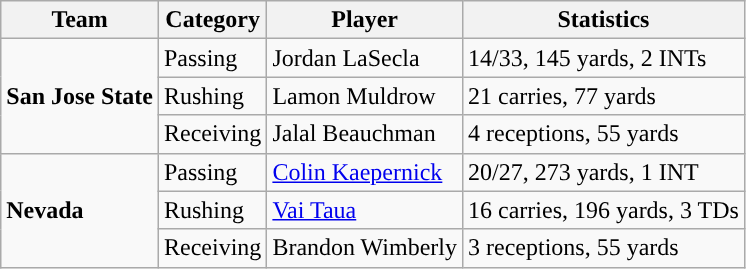<table class="wikitable" style="float: left;">
<tr>
<th>Team</th>
<th>Category</th>
<th>Player</th>
<th>Statistics</th>
</tr>
<tr>
<td rowspan=3><strong>San Jose State</strong></td>
<td>Passing</td>
<td>Jordan LaSecla</td>
<td>14/33, 145 yards, 2 INTs</td>
</tr>
<tr>
<td>Rushing</td>
<td>Lamon Muldrow</td>
<td>21 carries, 77 yards</td>
</tr>
<tr>
<td>Receiving</td>
<td>Jalal Beauchman</td>
<td>4 receptions, 55 yards</td>
</tr>
<tr>
<td rowspan=3><strong>Nevada</strong></td>
<td>Passing</td>
<td><a href='#'>Colin Kaepernick</a></td>
<td>20/27, 273 yards, 1 INT</td>
</tr>
<tr>
<td>Rushing</td>
<td><a href='#'>Vai Taua</a></td>
<td>16 carries, 196 yards, 3 TDs</td>
</tr>
<tr>
<td>Receiving</td>
<td>Brandon Wimberly</td>
<td>3 receptions, 55 yards</td>
</tr>
</table>
